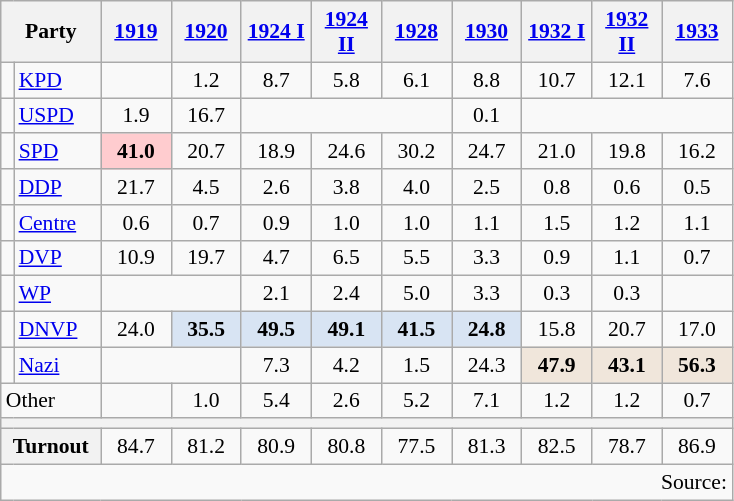<table class=wikitable style="font-size:90%; text-align:center">
<tr>
<th style="width:60px" colspan=2>Party</th>
<th style="width:40px"><a href='#'>1919</a></th>
<th style="width:40px"><a href='#'>1920</a></th>
<th style="width:40px"><a href='#'>1924 I</a></th>
<th style="width:40px"><a href='#'>1924 II</a></th>
<th style="width:40px"><a href='#'>1928</a></th>
<th style="width:40px"><a href='#'>1930</a></th>
<th style="width:40px"><a href='#'>1932 I</a></th>
<th style="width:40px"><a href='#'>1932 II</a></th>
<th style="width:40px"><a href='#'>1933</a></th>
</tr>
<tr>
<td bgcolor=></td>
<td align=left><a href='#'>KPD</a></td>
<td></td>
<td>1.2</td>
<td>8.7</td>
<td>5.8</td>
<td>6.1</td>
<td>8.8</td>
<td>10.7</td>
<td>12.1</td>
<td>7.6</td>
</tr>
<tr>
<td bgcolor=></td>
<td align=left><a href='#'>USPD</a></td>
<td>1.9</td>
<td>16.7</td>
<td colspan=3></td>
<td>0.1</td>
</tr>
<tr>
<td bgcolor=></td>
<td align=left><a href='#'>SPD</a></td>
<td bgcolor=#FFCCCF><strong>41.0</strong></td>
<td>20.7</td>
<td>18.9</td>
<td>24.6</td>
<td>30.2</td>
<td>24.7</td>
<td>21.0</td>
<td>19.8</td>
<td>16.2</td>
</tr>
<tr>
<td bgcolor=></td>
<td align=left><a href='#'>DDP</a></td>
<td>21.7</td>
<td>4.5</td>
<td>2.6</td>
<td>3.8</td>
<td>4.0</td>
<td>2.5</td>
<td>0.8</td>
<td>0.6</td>
<td>0.5</td>
</tr>
<tr>
<td bgcolor=></td>
<td align=left><a href='#'>Centre</a></td>
<td>0.6</td>
<td>0.7</td>
<td>0.9</td>
<td>1.0</td>
<td>1.0</td>
<td>1.1</td>
<td>1.5</td>
<td>1.2</td>
<td>1.1</td>
</tr>
<tr>
<td bgcolor=></td>
<td align=left><a href='#'>DVP</a></td>
<td>10.9</td>
<td>19.7</td>
<td>4.7</td>
<td>6.5</td>
<td>5.5</td>
<td>3.3</td>
<td>0.9</td>
<td>1.1</td>
<td>0.7</td>
</tr>
<tr>
<td bgcolor=></td>
<td align=left><a href='#'>WP</a></td>
<td colspan=2></td>
<td>2.1</td>
<td>2.4</td>
<td>5.0</td>
<td>3.3</td>
<td>0.3</td>
<td>0.3</td>
</tr>
<tr>
<td bgcolor=></td>
<td align=left><a href='#'>DNVP</a></td>
<td>24.0</td>
<td bgcolor=#D8E4F3><strong>35.5</strong></td>
<td bgcolor=#D8E4F3><strong>49.5</strong></td>
<td bgcolor=#D8E4F3><strong>49.1</strong></td>
<td bgcolor=#D8E4F3><strong>41.5</strong></td>
<td bgcolor=#D8E4F3><strong>24.8</strong></td>
<td>15.8</td>
<td>20.7</td>
<td>17.0</td>
</tr>
<tr>
<td bgcolor=></td>
<td align=left><a href='#'>Nazi</a></td>
<td colspan=2></td>
<td>7.3</td>
<td>4.2</td>
<td>1.5</td>
<td>24.3</td>
<td bgcolor=#F0E6DB><strong>47.9</strong></td>
<td bgcolor=#F0E6DB><strong>43.1</strong></td>
<td bgcolor=#F0E6DB><strong>56.3</strong></td>
</tr>
<tr>
<td colspan=2 align=left>Other</td>
<td></td>
<td>1.0</td>
<td>5.4</td>
<td>2.6</td>
<td>5.2</td>
<td>7.1</td>
<td>1.2</td>
<td>1.2</td>
<td>0.7</td>
</tr>
<tr>
<th colspan=11></th>
</tr>
<tr>
<th colspan=2 align=left>Turnout</th>
<td>84.7</td>
<td>81.2</td>
<td>80.9</td>
<td>80.8</td>
<td>77.5</td>
<td>81.3</td>
<td>82.5</td>
<td>78.7</td>
<td>86.9</td>
</tr>
<tr>
<td colspan=11 align=right>Source: </td>
</tr>
</table>
